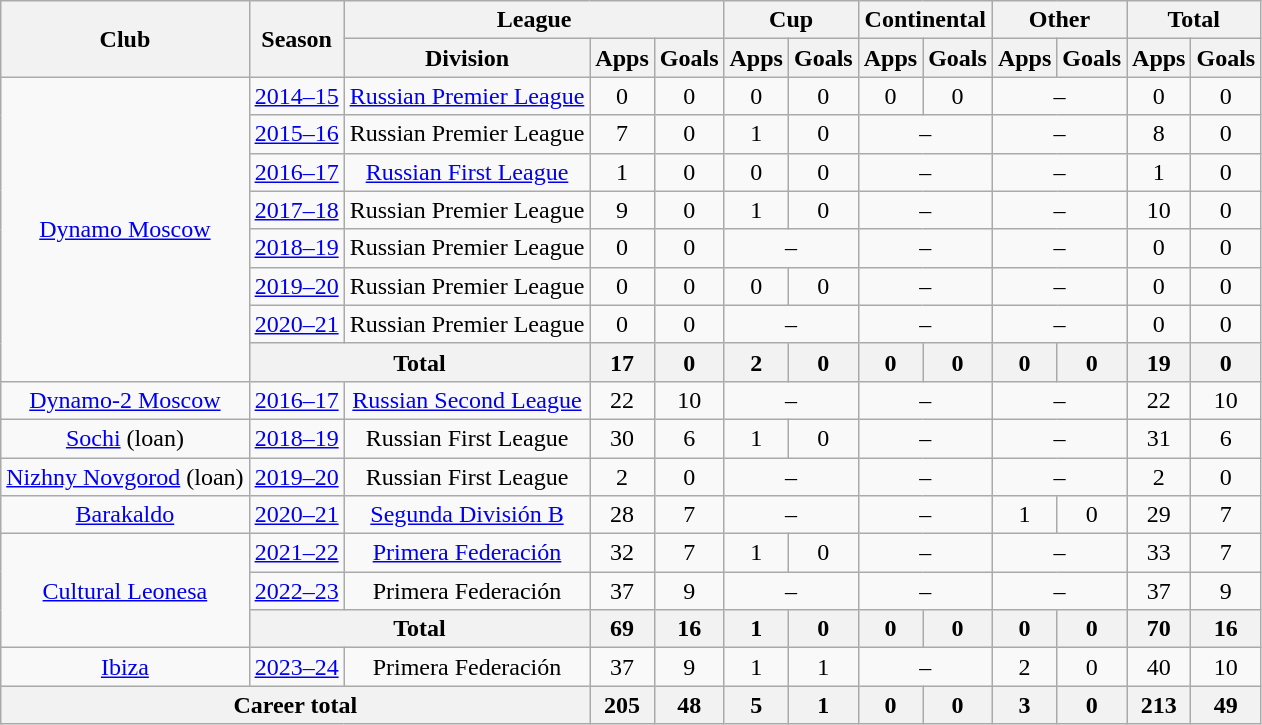<table class="wikitable" style="text-align: center;">
<tr>
<th rowspan=2>Club</th>
<th rowspan=2>Season</th>
<th colspan=3>League</th>
<th colspan=2>Cup</th>
<th colspan=2>Continental</th>
<th colspan=2>Other</th>
<th colspan=2>Total</th>
</tr>
<tr>
<th>Division</th>
<th>Apps</th>
<th>Goals</th>
<th>Apps</th>
<th>Goals</th>
<th>Apps</th>
<th>Goals</th>
<th>Apps</th>
<th>Goals</th>
<th>Apps</th>
<th>Goals</th>
</tr>
<tr>
<td rowspan="8"><a href='#'>Dynamo Moscow</a></td>
<td><a href='#'>2014–15</a></td>
<td><a href='#'>Russian Premier League</a></td>
<td>0</td>
<td>0</td>
<td>0</td>
<td>0</td>
<td>0</td>
<td>0</td>
<td colspan=2>–</td>
<td>0</td>
<td>0</td>
</tr>
<tr>
<td><a href='#'>2015–16</a></td>
<td>Russian Premier League</td>
<td>7</td>
<td>0</td>
<td>1</td>
<td>0</td>
<td colspan=2>–</td>
<td colspan=2>–</td>
<td>8</td>
<td>0</td>
</tr>
<tr>
<td><a href='#'>2016–17</a></td>
<td><a href='#'>Russian First League</a></td>
<td>1</td>
<td>0</td>
<td>0</td>
<td>0</td>
<td colspan=2>–</td>
<td colspan=2>–</td>
<td>1</td>
<td>0</td>
</tr>
<tr>
<td><a href='#'>2017–18</a></td>
<td>Russian Premier League</td>
<td>9</td>
<td>0</td>
<td>1</td>
<td>0</td>
<td colspan=2>–</td>
<td colspan=2>–</td>
<td>10</td>
<td>0</td>
</tr>
<tr>
<td><a href='#'>2018–19</a></td>
<td>Russian Premier League</td>
<td>0</td>
<td>0</td>
<td colspan=2>–</td>
<td colspan=2>–</td>
<td colspan=2>–</td>
<td>0</td>
<td>0</td>
</tr>
<tr>
<td><a href='#'>2019–20</a></td>
<td>Russian Premier League</td>
<td>0</td>
<td>0</td>
<td>0</td>
<td>0</td>
<td colspan=2>–</td>
<td colspan=2>–</td>
<td>0</td>
<td>0</td>
</tr>
<tr>
<td><a href='#'>2020–21</a></td>
<td>Russian Premier League</td>
<td>0</td>
<td>0</td>
<td colspan=2>–</td>
<td colspan=2>–</td>
<td colspan=2>–</td>
<td>0</td>
<td>0</td>
</tr>
<tr>
<th colspan=2>Total</th>
<th>17</th>
<th>0</th>
<th>2</th>
<th>0</th>
<th>0</th>
<th>0</th>
<th>0</th>
<th>0</th>
<th>19</th>
<th>0</th>
</tr>
<tr>
<td><a href='#'>Dynamo-2 Moscow</a></td>
<td><a href='#'>2016–17</a></td>
<td><a href='#'>Russian Second League</a></td>
<td>22</td>
<td>10</td>
<td colspan=2>–</td>
<td colspan=2>–</td>
<td colspan=2>–</td>
<td>22</td>
<td>10</td>
</tr>
<tr>
<td><a href='#'>Sochi</a> (loan)</td>
<td><a href='#'>2018–19</a></td>
<td>Russian First League</td>
<td>30</td>
<td>6</td>
<td>1</td>
<td>0</td>
<td colspan=2>–</td>
<td colspan=2>–</td>
<td>31</td>
<td>6</td>
</tr>
<tr>
<td><a href='#'>Nizhny Novgorod</a> (loan)</td>
<td><a href='#'>2019–20</a></td>
<td>Russian First League</td>
<td>2</td>
<td>0</td>
<td colspan=2>–</td>
<td colspan=2>–</td>
<td colspan=2>–</td>
<td>2</td>
<td>0</td>
</tr>
<tr>
<td><a href='#'>Barakaldo</a></td>
<td><a href='#'>2020–21</a></td>
<td><a href='#'>Segunda División B</a></td>
<td>28</td>
<td>7</td>
<td colspan=2>–</td>
<td colspan=2>–</td>
<td>1</td>
<td>0</td>
<td>29</td>
<td>7</td>
</tr>
<tr>
<td rowspan="3"><a href='#'>Cultural Leonesa</a></td>
<td><a href='#'>2021–22</a></td>
<td><a href='#'>Primera Federación</a></td>
<td>32</td>
<td>7</td>
<td>1</td>
<td>0</td>
<td colspan=2>–</td>
<td colspan=2>–</td>
<td>33</td>
<td>7</td>
</tr>
<tr>
<td><a href='#'>2022–23</a></td>
<td>Primera Federación</td>
<td>37</td>
<td>9</td>
<td colspan=2>–</td>
<td colspan=2>–</td>
<td colspan=2>–</td>
<td>37</td>
<td>9</td>
</tr>
<tr>
<th colspan=2>Total</th>
<th>69</th>
<th>16</th>
<th>1</th>
<th>0</th>
<th>0</th>
<th>0</th>
<th>0</th>
<th>0</th>
<th>70</th>
<th>16</th>
</tr>
<tr>
<td><a href='#'>Ibiza</a></td>
<td><a href='#'>2023–24</a></td>
<td>Primera Federación</td>
<td>37</td>
<td>9</td>
<td>1</td>
<td>1</td>
<td colspan=2>–</td>
<td>2</td>
<td>0</td>
<td>40</td>
<td>10</td>
</tr>
<tr>
<th colspan=3>Career total</th>
<th>205</th>
<th>48</th>
<th>5</th>
<th>1</th>
<th>0</th>
<th>0</th>
<th>3</th>
<th>0</th>
<th>213</th>
<th>49</th>
</tr>
</table>
